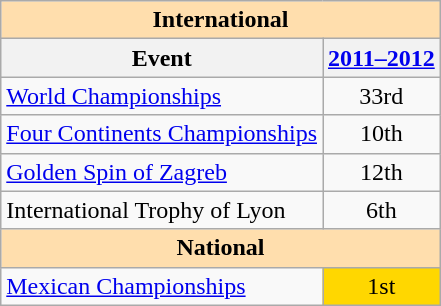<table class="wikitable" style="text-align:center">
<tr>
<th style="background-color: #ffdead; " colspan=2 align=center><strong>International</strong></th>
</tr>
<tr>
<th>Event</th>
<th><a href='#'>2011–2012</a></th>
</tr>
<tr>
<td align=left><a href='#'>World Championships</a></td>
<td>33rd</td>
</tr>
<tr>
<td align=left><a href='#'>Four Continents Championships</a></td>
<td>10th</td>
</tr>
<tr>
<td align=left><a href='#'>Golden Spin of Zagreb</a></td>
<td>12th</td>
</tr>
<tr>
<td align=left>International Trophy of Lyon</td>
<td>6th</td>
</tr>
<tr>
<th style="background-color: #ffdead; " colspan=2 align=center><strong>National</strong></th>
</tr>
<tr>
<td align=left><a href='#'>Mexican Championships</a></td>
<td bgcolor=gold>1st</td>
</tr>
</table>
